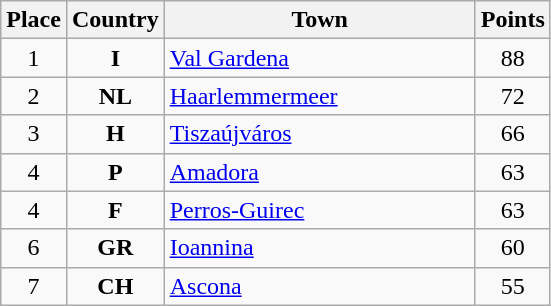<table class="wikitable" style="text-align;">
<tr>
<th width="25">Place</th>
<th width="25">Country</th>
<th width="200">Town</th>
<th width="25">Points</th>
</tr>
<tr>
<td align="center">1</td>
<td align="center"><strong>I</strong></td>
<td align="left"><a href='#'>Val Gardena</a></td>
<td align="center">88</td>
</tr>
<tr>
<td align="center">2</td>
<td align="center"><strong>NL</strong></td>
<td align="left"><a href='#'>Haarlemmermeer</a></td>
<td align="center">72</td>
</tr>
<tr>
<td align="center">3</td>
<td align="center"><strong>H</strong></td>
<td align="left"><a href='#'>Tiszaújváros</a></td>
<td align="center">66</td>
</tr>
<tr>
<td align="center">4</td>
<td align="center"><strong>P</strong></td>
<td align="left"><a href='#'>Amadora</a></td>
<td align="center">63</td>
</tr>
<tr>
<td align="center">4</td>
<td align="center"><strong>F</strong></td>
<td align="left"><a href='#'>Perros-Guirec</a></td>
<td align="center">63</td>
</tr>
<tr>
<td align="center">6</td>
<td align="center"><strong>GR</strong></td>
<td align="left"><a href='#'>Ioannina</a></td>
<td align="center">60</td>
</tr>
<tr>
<td align="center">7</td>
<td align="center"><strong>CH</strong></td>
<td align="left"><a href='#'>Ascona</a></td>
<td align="center">55</td>
</tr>
</table>
